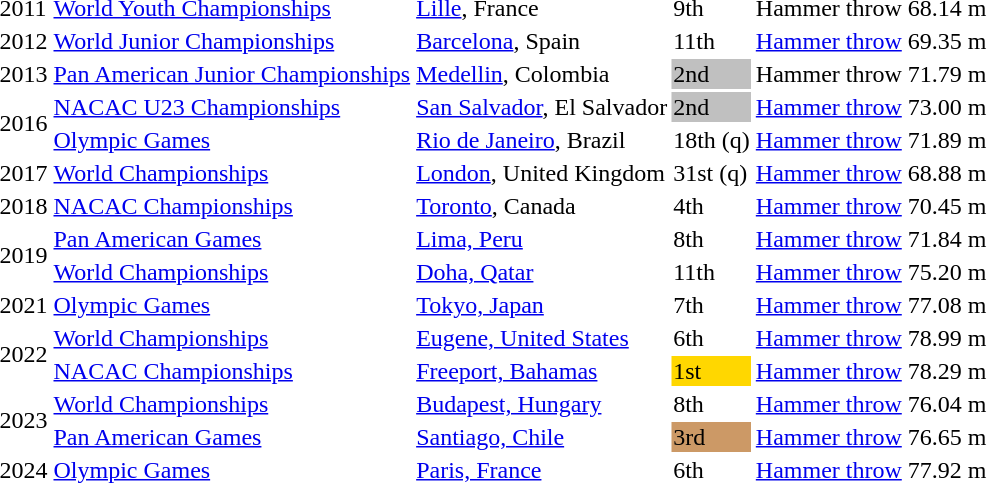<table>
<tr>
<td>2011</td>
<td><a href='#'>World Youth Championships</a></td>
<td><a href='#'>Lille</a>, France</td>
<td>9th</td>
<td>Hammer throw</td>
<td>68.14 m</td>
</tr>
<tr>
<td>2012</td>
<td><a href='#'>World Junior Championships</a></td>
<td><a href='#'>Barcelona</a>, Spain</td>
<td>11th</td>
<td><a href='#'>Hammer throw</a></td>
<td>69.35 m</td>
</tr>
<tr>
<td>2013</td>
<td><a href='#'>Pan American Junior Championships</a></td>
<td><a href='#'>Medellin</a>, Colombia</td>
<td bgcolor=silver>2nd</td>
<td>Hammer throw</td>
<td>71.79 m</td>
</tr>
<tr>
<td rowspan=2>2016</td>
<td><a href='#'>NACAC U23 Championships</a></td>
<td><a href='#'>San Salvador</a>, El Salvador</td>
<td bgcolor=silver>2nd</td>
<td><a href='#'>Hammer throw</a></td>
<td>73.00 m</td>
</tr>
<tr>
<td><a href='#'>Olympic Games</a></td>
<td><a href='#'>Rio de Janeiro</a>, Brazil</td>
<td>18th (q)</td>
<td><a href='#'>Hammer throw</a></td>
<td>71.89 m</td>
</tr>
<tr>
<td>2017</td>
<td><a href='#'>World Championships</a></td>
<td><a href='#'>London</a>, United Kingdom</td>
<td>31st (q)</td>
<td><a href='#'>Hammer throw</a></td>
<td>68.88 m</td>
</tr>
<tr>
<td>2018</td>
<td><a href='#'>NACAC Championships</a></td>
<td><a href='#'>Toronto</a>, Canada</td>
<td>4th</td>
<td><a href='#'>Hammer throw</a></td>
<td>70.45 m</td>
</tr>
<tr>
<td rowspan=2>2019</td>
<td><a href='#'>Pan American Games</a></td>
<td><a href='#'>Lima, Peru</a></td>
<td>8th</td>
<td><a href='#'>Hammer throw</a></td>
<td>71.84 m</td>
</tr>
<tr>
<td><a href='#'>World Championships</a></td>
<td><a href='#'>Doha, Qatar</a></td>
<td>11th</td>
<td><a href='#'>Hammer throw</a></td>
<td>75.20 m</td>
</tr>
<tr>
<td>2021</td>
<td><a href='#'>Olympic Games</a></td>
<td><a href='#'>Tokyo, Japan</a></td>
<td>7th</td>
<td><a href='#'>Hammer throw</a></td>
<td>77.08 m</td>
</tr>
<tr>
<td rowspan=2>2022</td>
<td><a href='#'>World Championships</a></td>
<td><a href='#'>Eugene, United States</a></td>
<td>6th</td>
<td><a href='#'>Hammer throw</a></td>
<td>78.99 m</td>
</tr>
<tr>
<td><a href='#'>NACAC Championships</a></td>
<td><a href='#'>Freeport, Bahamas</a></td>
<td bgcolor=gold>1st</td>
<td><a href='#'>Hammer throw</a></td>
<td>78.29 m</td>
</tr>
<tr>
<td rowspan=2>2023</td>
<td><a href='#'>World Championships</a></td>
<td><a href='#'>Budapest, Hungary</a></td>
<td>8th</td>
<td><a href='#'>Hammer throw</a></td>
<td>76.04 m</td>
</tr>
<tr>
<td><a href='#'>Pan American Games</a></td>
<td><a href='#'>Santiago, Chile</a></td>
<td bgcolor=cc9966>3rd</td>
<td><a href='#'>Hammer throw</a></td>
<td>76.65 m</td>
</tr>
<tr>
<td>2024</td>
<td><a href='#'>Olympic Games</a></td>
<td><a href='#'>Paris, France</a></td>
<td>6th</td>
<td><a href='#'>Hammer throw</a></td>
<td>77.92 m</td>
</tr>
</table>
